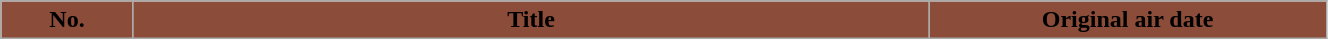<table class="wikitable plainrowheaders" style="width:70%;">
<tr>
<th style="background: #8B4C39;width:10%;">No.</th>
<th style="background: #8B4C39;width:60%;">Title</th>
<th style="background: #8B4C39;width:30%;">Original air date<br>

</th>
</tr>
</table>
